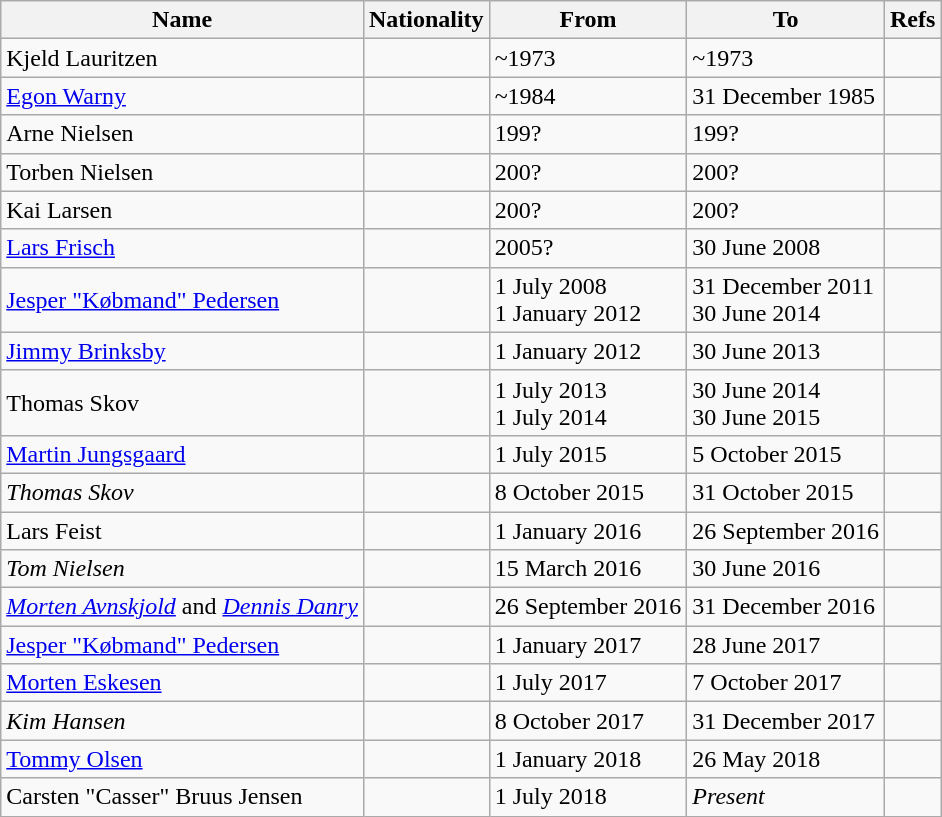<table class="wikitable plainrowheaders sortable" style="text-align:left">
<tr>
<th>Name</th>
<th>Nationality</th>
<th>From</th>
<th>To</th>
<th>Refs</th>
</tr>
<tr>
<td>Kjeld Lauritzen </td>
<td></td>
<td>~1973</td>
<td>~1973</td>
<td></td>
</tr>
<tr>
<td><a href='#'>Egon Warny</a></td>
<td></td>
<td>~1984</td>
<td>31 December 1985</td>
<td></td>
</tr>
<tr>
<td>Arne Nielsen</td>
<td></td>
<td>199?</td>
<td>199?</td>
<td></td>
</tr>
<tr>
<td>Torben Nielsen</td>
<td></td>
<td>200?</td>
<td>200?</td>
<td></td>
</tr>
<tr>
<td>Kai Larsen</td>
<td></td>
<td>200?</td>
<td>200?</td>
<td></td>
</tr>
<tr>
<td><a href='#'>Lars Frisch</a></td>
<td></td>
<td>2005?</td>
<td>30 June 2008</td>
<td></td>
</tr>
<tr>
<td><a href='#'>Jesper "Købmand" Pedersen</a></td>
<td></td>
<td>1 July 2008<br>1 January 2012</td>
<td>31 December 2011<br>30 June 2014</td>
<td></td>
</tr>
<tr>
<td><a href='#'>Jimmy Brinksby</a></td>
<td></td>
<td>1 January 2012</td>
<td>30 June 2013</td>
<td></td>
</tr>
<tr>
<td>Thomas Skov</td>
<td></td>
<td>1 July 2013<br>1 July 2014</td>
<td>30 June 2014<br>30 June 2015</td>
<td></td>
</tr>
<tr>
<td><a href='#'>Martin Jungsgaard</a></td>
<td></td>
<td>1 July 2015</td>
<td>5 October 2015</td>
<td></td>
</tr>
<tr>
<td><em>Thomas Skov</em> </td>
<td></td>
<td>8 October 2015</td>
<td>31 October 2015</td>
<td></td>
</tr>
<tr>
<td>Lars Feist </td>
<td></td>
<td>1 January 2016</td>
<td>26 September 2016</td>
<td></td>
</tr>
<tr>
<td><em>Tom Nielsen</em> </td>
<td></td>
<td>15 March 2016</td>
<td>30 June 2016</td>
<td></td>
</tr>
<tr>
<td><em><a href='#'>Morten Avnskjold</a></em> and <em><a href='#'>Dennis Danry</a></em> </td>
<td></td>
<td>26 September 2016</td>
<td>31 December 2016</td>
<td></td>
</tr>
<tr>
<td><a href='#'>Jesper "Købmand" Pedersen</a></td>
<td></td>
<td>1 January 2017</td>
<td>28 June 2017</td>
<td></td>
</tr>
<tr>
<td><a href='#'>Morten Eskesen</a></td>
<td></td>
<td>1 July 2017</td>
<td>7 October 2017</td>
<td></td>
</tr>
<tr>
<td><em>Kim Hansen</em> </td>
<td></td>
<td>8 October 2017</td>
<td>31 December 2017</td>
<td></td>
</tr>
<tr>
<td><a href='#'>Tommy Olsen</a></td>
<td></td>
<td>1 January 2018</td>
<td>26 May 2018</td>
<td></td>
</tr>
<tr>
<td>Carsten "Casser" Bruus Jensen</td>
<td></td>
<td>1 July 2018</td>
<td><em>Present</em></td>
<td></td>
</tr>
</table>
